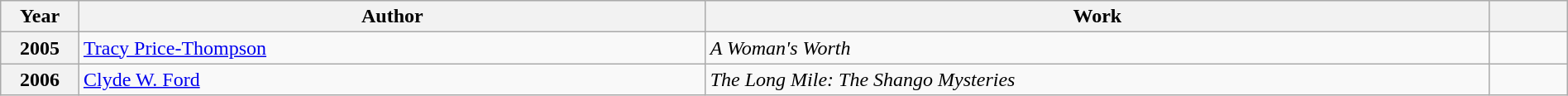<table class="wikitable" width="100%">
<tr>
<th scope="col" width=5%>Year</th>
<th scope="col" width=40%>Author</th>
<th scope="col" width=50%>Work</th>
<th scope="col" width=5%></th>
</tr>
<tr>
<th>2005</th>
<td><a href='#'>Tracy Price-Thompson</a></td>
<td><em>A Woman's Worth</em></td>
<td></td>
</tr>
<tr>
<th>2006</th>
<td><a href='#'>Clyde W. Ford</a></td>
<td><em>The Long Mile: The Shango Mysteries</em></td>
<td></td>
</tr>
</table>
